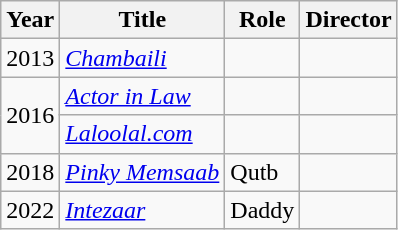<table class="wikitable">
<tr>
<th>Year</th>
<th>Title</th>
<th>Role</th>
<th>Director</th>
</tr>
<tr>
<td>2013</td>
<td><em><a href='#'>Chambaili</a></em></td>
<td></td>
<td></td>
</tr>
<tr>
<td rowspan="2">2016</td>
<td><em><a href='#'>Actor in Law</a></em></td>
<td></td>
<td></td>
</tr>
<tr>
<td><em><a href='#'>Laloolal.com</a></em></td>
<td></td>
<td></td>
</tr>
<tr>
<td>2018</td>
<td><em><a href='#'>Pinky Memsaab</a></em></td>
<td>Qutb</td>
<td></td>
</tr>
<tr>
<td>2022</td>
<td><em><a href='#'>Intezaar</a></em></td>
<td>Daddy</td>
<td></td>
</tr>
</table>
